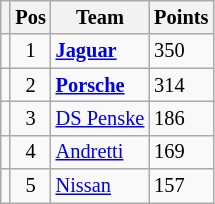<table class="wikitable" style="font-size: 85%;">
<tr>
<th></th>
<th>Pos</th>
<th>Team</th>
<th>Points</th>
</tr>
<tr>
<td align="left"></td>
<td align="center">1</td>
<td> <strong><a href='#'>Jaguar</a></strong></td>
<td align="left">350</td>
</tr>
<tr>
<td align="left"></td>
<td align="center">2</td>
<td> <strong><a href='#'>Porsche</a></strong></td>
<td align="left">314</td>
</tr>
<tr>
<td align="left"></td>
<td align="center">3</td>
<td> <a href='#'>DS Penske</a></td>
<td align="left">186</td>
</tr>
<tr>
<td align="left"></td>
<td align="center">4</td>
<td> <a href='#'>Andretti</a></td>
<td align="left">169</td>
</tr>
<tr>
<td align="left"></td>
<td align="center">5</td>
<td> <a href='#'>Nissan</a></td>
<td align="left">157</td>
</tr>
</table>
